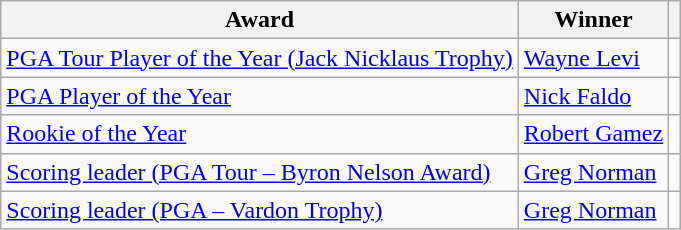<table class="wikitable">
<tr>
<th>Award</th>
<th>Winner</th>
<th></th>
</tr>
<tr>
<td><a href='#'>PGA Tour Player of the Year (Jack Nicklaus Trophy)</a></td>
<td> <a href='#'>Wayne Levi</a></td>
<td></td>
</tr>
<tr>
<td><a href='#'>PGA Player of the Year</a></td>
<td> <a href='#'>Nick Faldo</a></td>
<td></td>
</tr>
<tr>
<td><a href='#'>Rookie of the Year</a></td>
<td> <a href='#'>Robert Gamez</a></td>
<td></td>
</tr>
<tr>
<td><a href='#'>Scoring leader (PGA Tour – Byron Nelson Award)</a></td>
<td> <a href='#'>Greg Norman</a></td>
<td></td>
</tr>
<tr>
<td><a href='#'>Scoring leader (PGA – Vardon Trophy)</a></td>
<td> <a href='#'>Greg Norman</a></td>
<td></td>
</tr>
</table>
